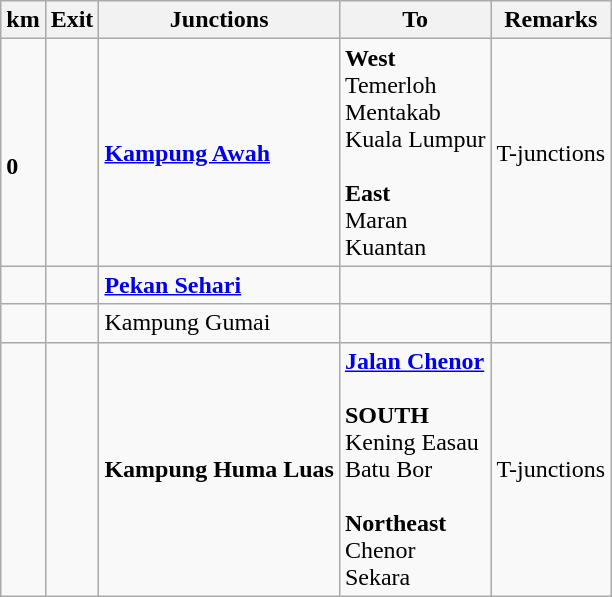<table class="wikitable">
<tr>
<th>km</th>
<th>Exit</th>
<th>Junctions</th>
<th>To</th>
<th>Remarks</th>
</tr>
<tr>
<td><br><strong>0</strong></td>
<td></td>
<td><strong><a href='#'>Kampung Awah</a></strong></td>
<td><strong>West</strong><br> Temerloh<br> Mentakab<br> Kuala Lumpur<br><br><strong>East</strong><br> Maran<br> Kuantan</td>
<td>T-junctions</td>
</tr>
<tr>
<td></td>
<td></td>
<td><strong><a href='#'>Pekan Sehari</a></strong></td>
<td></td>
<td></td>
</tr>
<tr>
<td></td>
<td></td>
<td>Kampung Gumai</td>
<td></td>
<td></td>
</tr>
<tr>
<td></td>
<td></td>
<td><strong>Kampung Huma Luas</strong></td>
<td> <strong><a href='#'>Jalan Chenor</a></strong><br><br><strong>SOUTH</strong><br>Kening Easau<br>Batu Bor<br><br><strong>Northeast</strong><br>Chenor<br>Sekara</td>
<td>T-junctions</td>
</tr>
</table>
